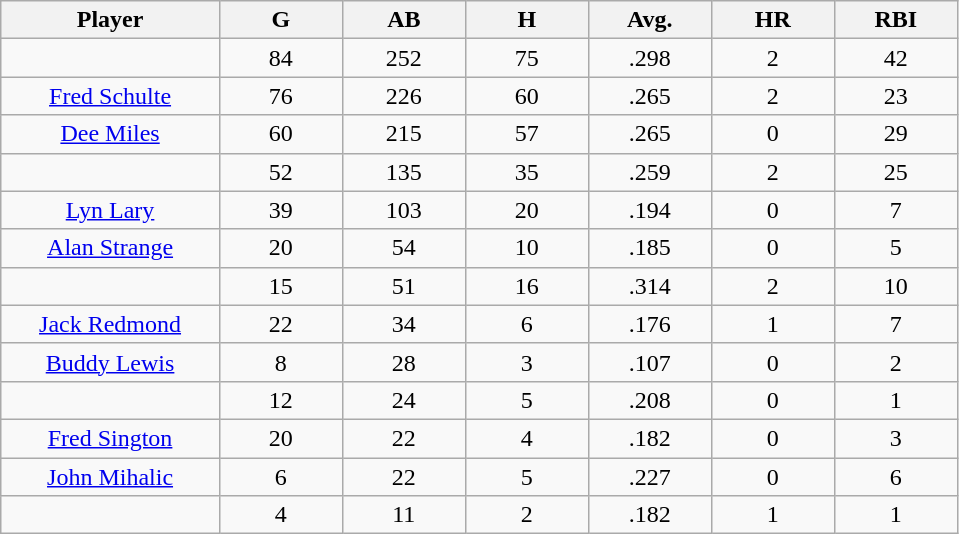<table class="wikitable sortable">
<tr>
<th bgcolor="#DDDDFF" width="16%">Player</th>
<th bgcolor="#DDDDFF" width="9%">G</th>
<th bgcolor="#DDDDFF" width="9%">AB</th>
<th bgcolor="#DDDDFF" width="9%">H</th>
<th bgcolor="#DDDDFF" width="9%">Avg.</th>
<th bgcolor="#DDDDFF" width="9%">HR</th>
<th bgcolor="#DDDDFF" width="9%">RBI</th>
</tr>
<tr align="center">
<td></td>
<td>84</td>
<td>252</td>
<td>75</td>
<td>.298</td>
<td>2</td>
<td>42</td>
</tr>
<tr align="center">
<td><a href='#'>Fred Schulte</a></td>
<td>76</td>
<td>226</td>
<td>60</td>
<td>.265</td>
<td>2</td>
<td>23</td>
</tr>
<tr align=center>
<td><a href='#'>Dee Miles</a></td>
<td>60</td>
<td>215</td>
<td>57</td>
<td>.265</td>
<td>0</td>
<td>29</td>
</tr>
<tr align=center>
<td></td>
<td>52</td>
<td>135</td>
<td>35</td>
<td>.259</td>
<td>2</td>
<td>25</td>
</tr>
<tr align="center">
<td><a href='#'>Lyn Lary</a></td>
<td>39</td>
<td>103</td>
<td>20</td>
<td>.194</td>
<td>0</td>
<td>7</td>
</tr>
<tr align=center>
<td><a href='#'>Alan Strange</a></td>
<td>20</td>
<td>54</td>
<td>10</td>
<td>.185</td>
<td>0</td>
<td>5</td>
</tr>
<tr align=center>
<td></td>
<td>15</td>
<td>51</td>
<td>16</td>
<td>.314</td>
<td>2</td>
<td>10</td>
</tr>
<tr align="center">
<td><a href='#'>Jack Redmond</a></td>
<td>22</td>
<td>34</td>
<td>6</td>
<td>.176</td>
<td>1</td>
<td>7</td>
</tr>
<tr align=center>
<td><a href='#'>Buddy Lewis</a></td>
<td>8</td>
<td>28</td>
<td>3</td>
<td>.107</td>
<td>0</td>
<td>2</td>
</tr>
<tr align=center>
<td></td>
<td>12</td>
<td>24</td>
<td>5</td>
<td>.208</td>
<td>0</td>
<td>1</td>
</tr>
<tr align="center">
<td><a href='#'>Fred Sington</a></td>
<td>20</td>
<td>22</td>
<td>4</td>
<td>.182</td>
<td>0</td>
<td>3</td>
</tr>
<tr align=center>
<td><a href='#'>John Mihalic</a></td>
<td>6</td>
<td>22</td>
<td>5</td>
<td>.227</td>
<td>0</td>
<td>6</td>
</tr>
<tr align=center>
<td></td>
<td>4</td>
<td>11</td>
<td>2</td>
<td>.182</td>
<td>1</td>
<td>1</td>
</tr>
</table>
